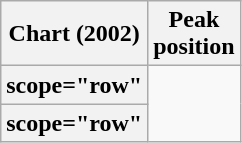<table class="wikitable sortable plainrowheaders" style="text-align:center">
<tr>
<th scope="col">Chart (2002)</th>
<th scope="col">Peak<br> position</th>
</tr>
<tr>
<th>scope="row" </th>
</tr>
<tr>
<th>scope="row" </th>
</tr>
</table>
